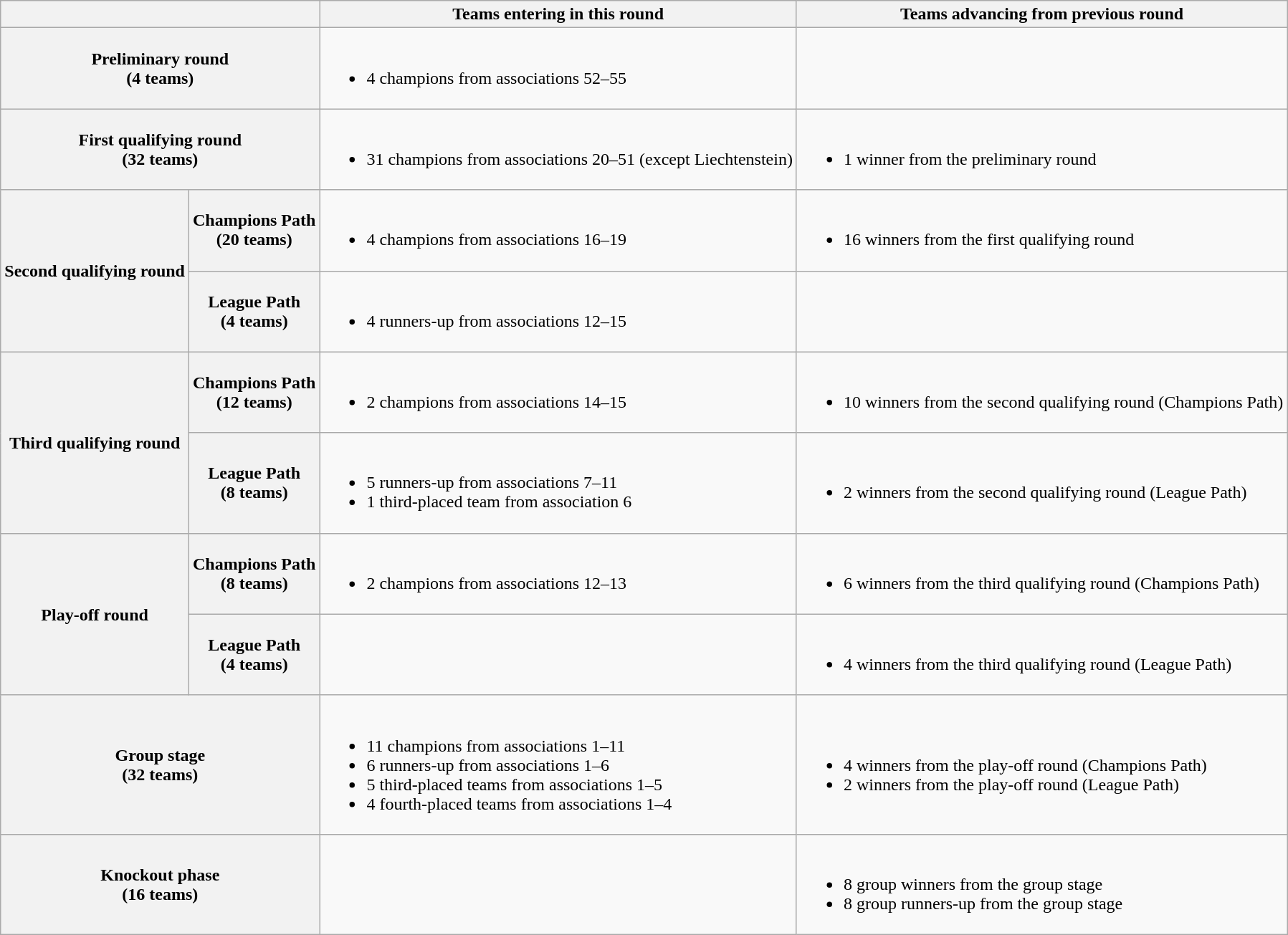<table class="wikitable">
<tr>
<th colspan="2"></th>
<th>Teams entering in this round</th>
<th>Teams advancing from previous round</th>
</tr>
<tr>
<th colspan="2">Preliminary round<br>(4 teams)</th>
<td><br><ul><li>4 champions from associations 52–55</li></ul></td>
<td></td>
</tr>
<tr>
<th colspan="2">First qualifying round<br>(32 teams)</th>
<td><br><ul><li>31 champions from associations 20–51 (except Liechtenstein)</li></ul></td>
<td><br><ul><li>1 winner from the preliminary round</li></ul></td>
</tr>
<tr>
<th rowspan="2">Second qualifying round</th>
<th>Champions Path<br>(20 teams)</th>
<td><br><ul><li>4 champions from associations 16–19</li></ul></td>
<td><br><ul><li>16 winners from the first qualifying round</li></ul></td>
</tr>
<tr>
<th>League Path<br>(4 teams)</th>
<td><br><ul><li>4 runners-up from associations 12–15</li></ul></td>
<td></td>
</tr>
<tr>
<th rowspan="2">Third qualifying round</th>
<th>Champions Path<br>(12 teams)</th>
<td><br><ul><li>2 champions from associations 14–15</li></ul></td>
<td><br><ul><li>10 winners from the second qualifying round (Champions Path)</li></ul></td>
</tr>
<tr>
<th>League Path<br>(8 teams)</th>
<td><br><ul><li>5 runners-up from associations 7–11</li><li>1 third-placed team from association 6</li></ul></td>
<td><br><ul><li>2 winners from the second qualifying round (League Path)</li></ul></td>
</tr>
<tr>
<th rowspan="2">Play-off round</th>
<th>Champions Path<br>(8 teams)</th>
<td><br><ul><li>2 champions from associations 12–13</li></ul></td>
<td><br><ul><li>6 winners from the third qualifying round (Champions Path)</li></ul></td>
</tr>
<tr>
<th>League Path<br>(4 teams)</th>
<td></td>
<td><br><ul><li>4 winners from the third qualifying round (League Path)</li></ul></td>
</tr>
<tr>
<th colspan="2">Group stage<br>(32 teams)</th>
<td><br><ul><li>11 champions from associations 1–11</li><li>6 runners-up from associations 1–6</li><li>5 third-placed teams from associations 1–5</li><li>4 fourth-placed teams from associations 1–4</li></ul></td>
<td><br><ul><li>4 winners from the play-off round (Champions Path)</li><li>2 winners from the play-off round (League Path)</li></ul></td>
</tr>
<tr>
<th colspan="2">Knockout phase<br>(16 teams)</th>
<td></td>
<td><br><ul><li>8 group winners from the group stage</li><li>8 group runners-up from the group stage</li></ul></td>
</tr>
</table>
